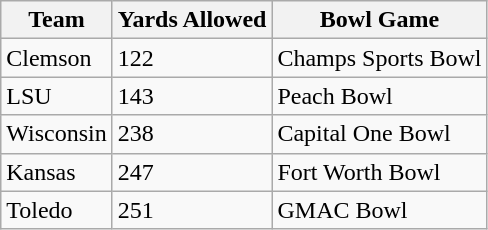<table class="wikitable">
<tr>
<th>Team</th>
<th>Yards Allowed</th>
<th>Bowl Game</th>
</tr>
<tr>
<td>Clemson</td>
<td>122</td>
<td>Champs Sports Bowl</td>
</tr>
<tr>
<td>LSU</td>
<td>143</td>
<td>Peach Bowl</td>
</tr>
<tr>
<td>Wisconsin</td>
<td>238</td>
<td>Capital One Bowl</td>
</tr>
<tr>
<td>Kansas</td>
<td>247</td>
<td>Fort Worth Bowl</td>
</tr>
<tr>
<td>Toledo</td>
<td>251</td>
<td>GMAC Bowl</td>
</tr>
</table>
